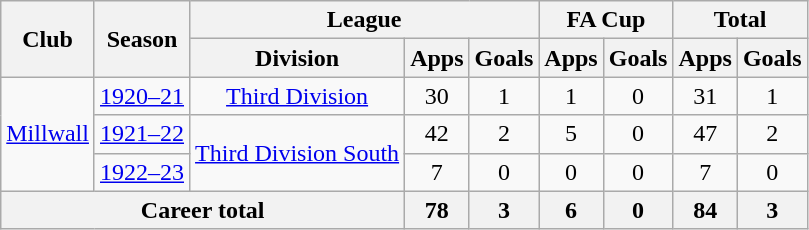<table class="wikitable" style="text-align: center">
<tr>
<th rowspan="2">Club</th>
<th rowspan="2">Season</th>
<th colspan="3">League</th>
<th colspan="2">FA Cup</th>
<th colspan="2">Total</th>
</tr>
<tr>
<th>Division</th>
<th>Apps</th>
<th>Goals</th>
<th>Apps</th>
<th>Goals</th>
<th>Apps</th>
<th>Goals</th>
</tr>
<tr>
<td rowspan="3"><a href='#'>Millwall</a></td>
<td><a href='#'>1920–21</a></td>
<td><a href='#'>Third Division</a></td>
<td>30</td>
<td>1</td>
<td>1</td>
<td>0</td>
<td>31</td>
<td>1</td>
</tr>
<tr>
<td><a href='#'>1921–22</a></td>
<td rowspan="2"><a href='#'>Third Division South</a></td>
<td>42</td>
<td>2</td>
<td>5</td>
<td>0</td>
<td>47</td>
<td>2</td>
</tr>
<tr>
<td><a href='#'>1922–23</a></td>
<td>7</td>
<td>0</td>
<td>0</td>
<td>0</td>
<td>7</td>
<td>0</td>
</tr>
<tr>
<th colspan="3">Career total</th>
<th>78</th>
<th>3</th>
<th>6</th>
<th>0</th>
<th>84</th>
<th>3</th>
</tr>
</table>
